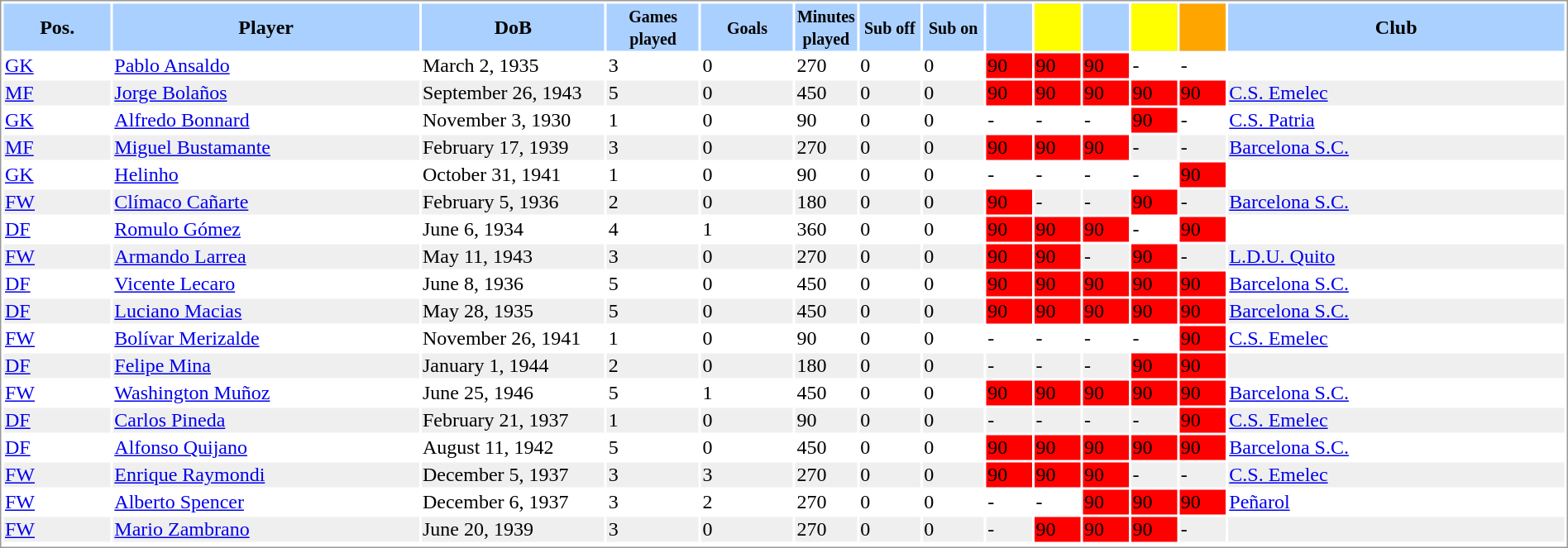<table border="0" width="100%" style="border: 1px solid #999; background-color:#FFFFFF; textalign:center">
<tr align="center" bgcolor="#AAD0FF">
<th width=7%>Pos.</th>
<th width=20%>Player</th>
<th width=12%>DoB</th>
<th width=6%><small>Games<br>played</small></th>
<th width=6%><small>Goals</small></th>
<th width=4%><small>Minutes<br>played</small></th>
<th width=4%><small>Sub off</small></th>
<th width=4%><small>Sub on</small></th>
<th width=3%></th>
<th width=3% bgcolor=yellow></th>
<th width=3%></th>
<th width=3% bgcolor=yellow></th>
<th width=3% bgcolor=orange></th>
<th width=27%>Club</th>
</tr>
<tr>
<td><a href='#'>GK</a></td>
<td align="left"><a href='#'>Pablo Ansaldo</a></td>
<td>March 2, 1935</td>
<td>3</td>
<td>0</td>
<td>270</td>
<td>0</td>
<td>0</td>
<td bgcolor=red>90</td>
<td bgcolor=red>90</td>
<td bgcolor=red>90</td>
<td>-</td>
<td>-</td>
<td align="left"></td>
</tr>
<tr bgcolor="#EFEFEF">
<td><a href='#'>MF</a></td>
<td align="left"><a href='#'>Jorge Bolaños</a></td>
<td>September 26, 1943</td>
<td>5</td>
<td>0</td>
<td>450</td>
<td>0</td>
<td>0</td>
<td bgcolor=red>90</td>
<td bgcolor=red>90</td>
<td bgcolor=red>90</td>
<td bgcolor=red>90</td>
<td bgcolor=red>90</td>
<td align="left"> <a href='#'>C.S. Emelec</a></td>
</tr>
<tr>
<td><a href='#'>GK</a></td>
<td align="left"><a href='#'>Alfredo Bonnard</a></td>
<td>November 3, 1930</td>
<td>1</td>
<td>0</td>
<td>90</td>
<td>0</td>
<td>0</td>
<td>-</td>
<td>-</td>
<td>-</td>
<td bgcolor=red>90</td>
<td>-</td>
<td align="left"> <a href='#'>C.S. Patria</a></td>
</tr>
<tr bgcolor="#EFEFEF">
<td><a href='#'>MF</a></td>
<td align="left"><a href='#'>Miguel Bustamante</a></td>
<td>February 17, 1939</td>
<td>3</td>
<td>0</td>
<td>270</td>
<td>0</td>
<td>0</td>
<td bgcolor=red>90</td>
<td bgcolor=red>90</td>
<td bgcolor=red>90</td>
<td>-</td>
<td>-</td>
<td align="left"> <a href='#'>Barcelona S.C.</a></td>
</tr>
<tr>
<td><a href='#'>GK</a></td>
<td align="left"><a href='#'>Helinho</a></td>
<td>October 31, 1941</td>
<td>1</td>
<td>0</td>
<td>90</td>
<td>0</td>
<td>0</td>
<td>-</td>
<td>-</td>
<td>-</td>
<td>-</td>
<td bgcolor=red>90</td>
<td align="left"></td>
</tr>
<tr bgcolor="#EFEFEF">
<td><a href='#'>FW</a></td>
<td align="left"><a href='#'>Clímaco Cañarte</a></td>
<td>February 5, 1936</td>
<td>2</td>
<td>0</td>
<td>180</td>
<td>0</td>
<td>0</td>
<td bgcolor=red>90</td>
<td>-</td>
<td>-</td>
<td bgcolor=red>90</td>
<td>-</td>
<td align="left"> <a href='#'>Barcelona S.C.</a></td>
</tr>
<tr>
<td><a href='#'>DF</a></td>
<td align="left"><a href='#'>Romulo Gómez</a></td>
<td>June 6, 1934</td>
<td>4</td>
<td>1</td>
<td>360</td>
<td>0</td>
<td>0</td>
<td bgcolor=red>90</td>
<td bgcolor=red>90</td>
<td bgcolor=red>90</td>
<td>-</td>
<td bgcolor=red>90</td>
<td align="left"></td>
</tr>
<tr bgcolor="#EFEFEF">
<td><a href='#'>FW</a></td>
<td align="left"><a href='#'>Armando Larrea</a></td>
<td>May 11, 1943</td>
<td>3</td>
<td>0</td>
<td>270</td>
<td>0</td>
<td>0</td>
<td bgcolor=red>90</td>
<td bgcolor=red>90</td>
<td>-</td>
<td bgcolor=red>90</td>
<td>-</td>
<td align="left"> <a href='#'>L.D.U. Quito</a></td>
</tr>
<tr>
<td><a href='#'>DF</a></td>
<td align="left"><a href='#'>Vicente Lecaro</a></td>
<td>June 8, 1936</td>
<td>5</td>
<td>0</td>
<td>450</td>
<td>0</td>
<td>0</td>
<td bgcolor=red>90</td>
<td bgcolor=red>90</td>
<td bgcolor=red>90</td>
<td bgcolor=red>90</td>
<td bgcolor=red>90</td>
<td align="left"> <a href='#'>Barcelona S.C.</a></td>
</tr>
<tr bgcolor="#EFEFEF">
<td><a href='#'>DF</a></td>
<td align="left"><a href='#'>Luciano Macias</a></td>
<td>May 28, 1935</td>
<td>5</td>
<td>0</td>
<td>450</td>
<td>0</td>
<td>0</td>
<td bgcolor=red>90</td>
<td bgcolor=red>90</td>
<td bgcolor=red>90</td>
<td bgcolor=red>90</td>
<td bgcolor=red>90</td>
<td align="left"> <a href='#'>Barcelona S.C.</a></td>
</tr>
<tr>
<td><a href='#'>FW</a></td>
<td align="left"><a href='#'>Bolívar Merizalde</a></td>
<td>November 26, 1941</td>
<td>1</td>
<td>0</td>
<td>90</td>
<td>0</td>
<td>0</td>
<td>-</td>
<td>-</td>
<td>-</td>
<td>-</td>
<td bgcolor=red>90</td>
<td align="left"> <a href='#'>C.S. Emelec</a></td>
</tr>
<tr bgcolor="#EFEFEF">
<td><a href='#'>DF</a></td>
<td align="left"><a href='#'>Felipe Mina</a></td>
<td>January 1, 1944</td>
<td>2</td>
<td>0</td>
<td>180</td>
<td>0</td>
<td>0</td>
<td>-</td>
<td>-</td>
<td>-</td>
<td bgcolor=red>90</td>
<td bgcolor=red>90</td>
<td align="left"></td>
</tr>
<tr>
<td><a href='#'>FW</a></td>
<td align="left"><a href='#'>Washington Muñoz</a></td>
<td>June 25, 1946</td>
<td>5</td>
<td>1</td>
<td>450</td>
<td>0</td>
<td>0</td>
<td bgcolor=red>90</td>
<td bgcolor=red>90</td>
<td bgcolor=red>90</td>
<td bgcolor=red>90</td>
<td bgcolor=red>90</td>
<td align="left"> <a href='#'>Barcelona S.C.</a></td>
</tr>
<tr bgcolor="#EFEFEF">
<td><a href='#'>DF</a></td>
<td align="left"><a href='#'>Carlos Pineda</a></td>
<td>February 21, 1937</td>
<td>1</td>
<td>0</td>
<td>90</td>
<td>0</td>
<td>0</td>
<td>-</td>
<td>-</td>
<td>-</td>
<td>-</td>
<td bgcolor=red>90</td>
<td align="left"> <a href='#'>C.S. Emelec</a></td>
</tr>
<tr>
<td><a href='#'>DF</a></td>
<td align="left"><a href='#'>Alfonso Quijano</a></td>
<td>August 11, 1942</td>
<td>5</td>
<td>0</td>
<td>450</td>
<td>0</td>
<td>0</td>
<td bgcolor=red>90</td>
<td bgcolor=red>90</td>
<td bgcolor=red>90</td>
<td bgcolor=red>90</td>
<td bgcolor=red>90</td>
<td align="left"> <a href='#'>Barcelona S.C.</a></td>
</tr>
<tr bgcolor="#EFEFEF">
<td><a href='#'>FW</a></td>
<td align="left"><a href='#'>Enrique Raymondi</a></td>
<td>December 5, 1937</td>
<td>3</td>
<td>3</td>
<td>270</td>
<td>0</td>
<td>0</td>
<td bgcolor=red>90</td>
<td bgcolor=red>90</td>
<td bgcolor=red>90</td>
<td>-</td>
<td>-</td>
<td align="left"> <a href='#'>C.S. Emelec</a></td>
</tr>
<tr>
<td><a href='#'>FW</a></td>
<td align="left"><a href='#'>Alberto Spencer</a></td>
<td>December 6, 1937</td>
<td>3</td>
<td>2</td>
<td>270</td>
<td>0</td>
<td>0</td>
<td>-</td>
<td>-</td>
<td bgcolor=red>90</td>
<td bgcolor=red>90</td>
<td bgcolor=red>90</td>
<td align="left"> <a href='#'>Peñarol</a></td>
</tr>
<tr bgcolor="#EFEFEF">
<td><a href='#'>FW</a></td>
<td align="left"><a href='#'>Mario Zambrano</a></td>
<td>June 20, 1939</td>
<td>3</td>
<td>0</td>
<td>270</td>
<td>0</td>
<td>0</td>
<td>-</td>
<td bgcolor=red>90</td>
<td bgcolor=red>90</td>
<td bgcolor=red>90</td>
<td>-</td>
<td align="left"></td>
</tr>
<tr>
</tr>
</table>
